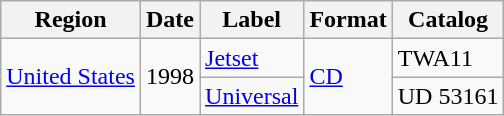<table class="wikitable">
<tr>
<th>Region</th>
<th>Date</th>
<th>Label</th>
<th>Format</th>
<th>Catalog</th>
</tr>
<tr>
<td rowspan="2"><a href='#'>United States</a></td>
<td rowspan="2">1998</td>
<td><a href='#'>Jetset</a></td>
<td rowspan="2"><a href='#'>CD</a></td>
<td>TWA11</td>
</tr>
<tr>
<td><a href='#'>Universal</a></td>
<td>UD 53161</td>
</tr>
</table>
